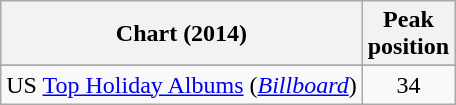<table class="wikitable sortable">
<tr>
<th>Chart (2014)</th>
<th>Peak<br>position</th>
</tr>
<tr>
</tr>
<tr>
</tr>
<tr>
<td>US <a href='#'>Top Holiday Albums</a> (<em><a href='#'>Billboard</a></em>)</td>
<td align="center">34</td>
</tr>
</table>
